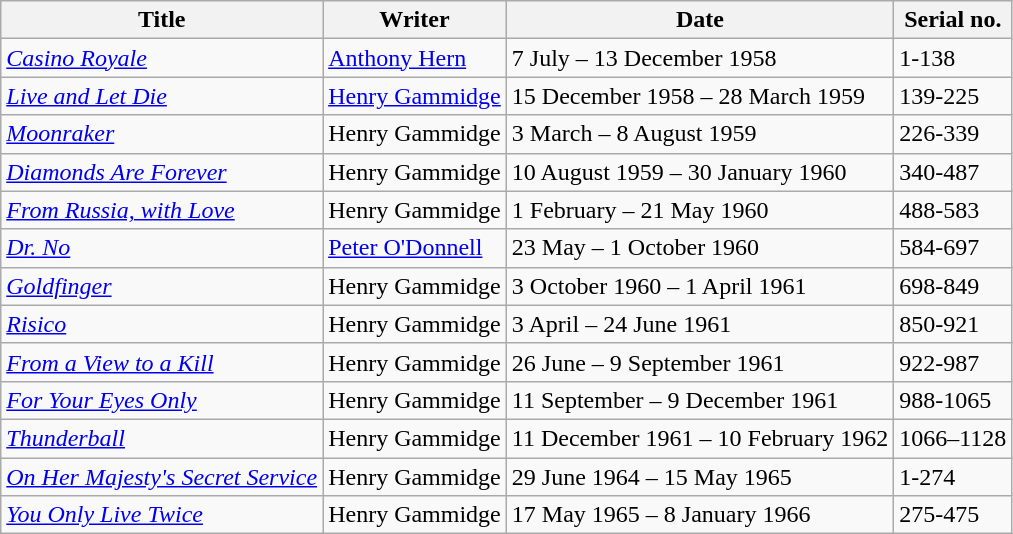<table class="wikitable">
<tr>
<th>Title</th>
<th>Writer</th>
<th>Date</th>
<th>Serial no.</th>
</tr>
<tr>
<td><em><a href='#'>Casino Royale</a></em></td>
<td><a href='#'>Anthony Hern</a></td>
<td>7 July – 13 December 1958</td>
<td>1-138</td>
</tr>
<tr>
<td><em><a href='#'>Live and Let Die</a></em></td>
<td><a href='#'>Henry Gammidge</a></td>
<td>15 December 1958 – 28 March 1959</td>
<td>139-225</td>
</tr>
<tr>
<td><em><a href='#'>Moonraker</a></em></td>
<td>Henry Gammidge</td>
<td>3 March – 8 August 1959</td>
<td>226-339</td>
</tr>
<tr>
<td><em><a href='#'>Diamonds Are Forever</a></em></td>
<td>Henry Gammidge</td>
<td>10 August 1959 – 30 January 1960</td>
<td>340-487</td>
</tr>
<tr>
<td><em><a href='#'>From Russia, with Love</a></em></td>
<td>Henry Gammidge</td>
<td>1 February – 21 May 1960</td>
<td>488-583</td>
</tr>
<tr>
<td><em><a href='#'>Dr. No</a></em></td>
<td><a href='#'>Peter O'Donnell</a></td>
<td>23 May – 1 October 1960</td>
<td>584-697</td>
</tr>
<tr>
<td><em><a href='#'>Goldfinger</a></em></td>
<td>Henry Gammidge</td>
<td>3 October 1960 – 1 April 1961</td>
<td>698-849</td>
</tr>
<tr>
<td><em><a href='#'>Risico</a></em></td>
<td>Henry Gammidge</td>
<td>3 April – 24 June 1961</td>
<td>850-921</td>
</tr>
<tr>
<td><em><a href='#'>From a View to a Kill</a></em></td>
<td>Henry Gammidge</td>
<td>26 June – 9 September 1961</td>
<td>922-987</td>
</tr>
<tr>
<td><em><a href='#'>For Your Eyes Only</a></em></td>
<td>Henry Gammidge</td>
<td>11 September – 9 December 1961</td>
<td>988-1065</td>
</tr>
<tr>
<td><em><a href='#'>Thunderball</a></em></td>
<td>Henry Gammidge</td>
<td>11 December 1961 – 10 February 1962</td>
<td>1066–1128</td>
</tr>
<tr>
<td><em><a href='#'>On Her Majesty's Secret Service</a></em></td>
<td>Henry Gammidge</td>
<td>29 June 1964 – 15 May 1965</td>
<td>1-274</td>
</tr>
<tr>
<td><em><a href='#'>You Only Live Twice</a></em></td>
<td>Henry Gammidge</td>
<td>17 May 1965 – 8 January 1966</td>
<td>275-475</td>
</tr>
</table>
